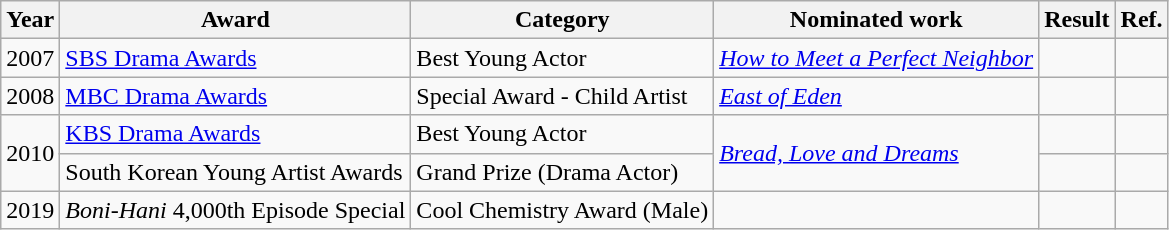<table class="wikitable">
<tr>
<th>Year</th>
<th>Award</th>
<th>Category</th>
<th>Nominated work</th>
<th>Result</th>
<th>Ref.</th>
</tr>
<tr>
<td>2007</td>
<td><a href='#'>SBS Drama Awards</a></td>
<td>Best Young Actor</td>
<td><em><a href='#'>How to Meet a Perfect Neighbor</a></em></td>
<td></td>
<td></td>
</tr>
<tr>
<td>2008</td>
<td><a href='#'>MBC Drama Awards</a></td>
<td>Special Award - Child Artist</td>
<td><em><a href='#'>East of Eden</a></em><br></td>
<td></td>
<td></td>
</tr>
<tr>
<td rowspan=2>2010</td>
<td><a href='#'>KBS Drama Awards</a></td>
<td>Best Young Actor</td>
<td rowspan=2><em><a href='#'>Bread, Love and Dreams</a></em></td>
<td></td>
<td></td>
</tr>
<tr>
<td>South Korean Young Artist Awards</td>
<td>Grand Prize (Drama Actor)</td>
<td></td>
<td></td>
</tr>
<tr>
<td>2019</td>
<td><em>Boni-Hani</em> 4,000th Episode Special</td>
<td>Cool Chemistry Award (Male)</td>
<td></td>
<td></td>
<td></td>
</tr>
</table>
